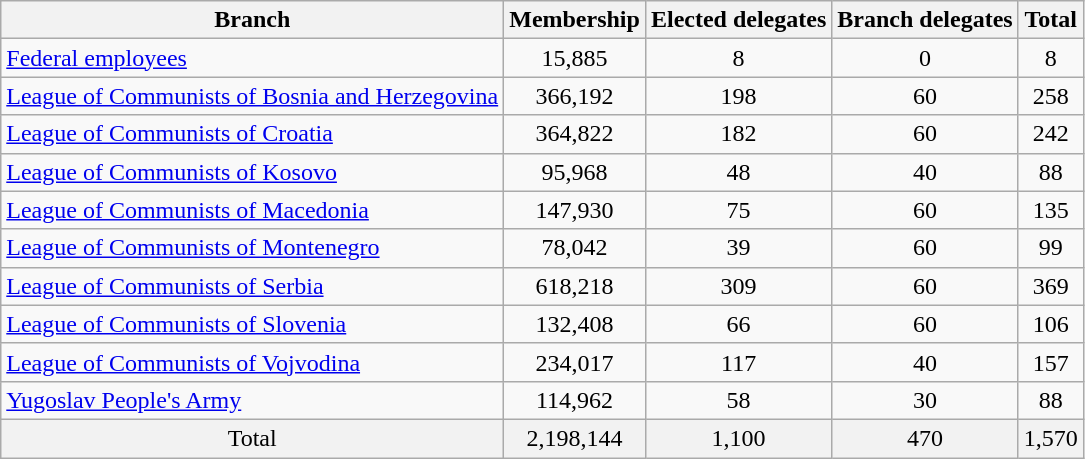<table class="wikitable sortable static-row-numbers sticky-header sort-under col1left">
<tr>
<th scope=col>Branch</th>
<th scope=col>Membership</th>
<th scope=col>Elected delegates</th>
<th scope=col>Branch delegates</th>
<th scope=col>Total</th>
</tr>
<tr>
<td><a href='#'>Federal employees</a></td>
<td style="text-align: center;">15,885</td>
<td style="text-align: center;">8</td>
<td style="text-align: center;">0</td>
<td style="text-align: center;">8</td>
</tr>
<tr>
<td><a href='#'>League of Communists of Bosnia and Herzegovina</a></td>
<td style="text-align: center;">366,192</td>
<td style="text-align: center;">198</td>
<td style="text-align: center;">60</td>
<td style="text-align: center;">258</td>
</tr>
<tr>
<td><a href='#'>League of Communists of Croatia</a></td>
<td style="text-align: center;">364,822</td>
<td style="text-align: center;">182</td>
<td style="text-align: center;">60</td>
<td style="text-align: center;">242</td>
</tr>
<tr>
<td><a href='#'>League of Communists of Kosovo</a></td>
<td style="text-align: center;">95,968</td>
<td style="text-align: center;">48</td>
<td style="text-align: center;">40</td>
<td style="text-align: center;">88</td>
</tr>
<tr>
<td><a href='#'>League of Communists of Macedonia</a></td>
<td style="text-align: center;">147,930</td>
<td style="text-align: center;">75</td>
<td style="text-align: center;">60</td>
<td style="text-align: center;">135</td>
</tr>
<tr>
<td><a href='#'>League of Communists of Montenegro</a></td>
<td style="text-align: center;">78,042</td>
<td style="text-align: center;">39</td>
<td style="text-align: center;">60</td>
<td style="text-align: center;">99</td>
</tr>
<tr>
<td><a href='#'>League of Communists of Serbia</a></td>
<td style="text-align: center;">618,218</td>
<td style="text-align: center;">309</td>
<td style="text-align: center;">60</td>
<td style="text-align: center;">369</td>
</tr>
<tr>
<td><a href='#'>League of Communists of Slovenia</a></td>
<td style="text-align: center;">132,408</td>
<td style="text-align: center;">66</td>
<td style="text-align: center;">60</td>
<td style="text-align: center;">106</td>
</tr>
<tr>
<td><a href='#'>League of Communists of Vojvodina</a></td>
<td style="text-align: center;">234,017</td>
<td style="text-align: center;">117</td>
<td style="text-align: center;">40</td>
<td style="text-align: center;">157</td>
</tr>
<tr>
<td><a href='#'>Yugoslav People's Army</a></td>
<td style="text-align: center;">114,962</td>
<td style="text-align: center;">58</td>
<td style="text-align: center;">30</td>
<td style="text-align: center;">88</td>
</tr>
<tr>
<th scope="row" style="font-weight:normal;">Total</th>
<th scope="row" style="font-weight:normal;">2,198,144</th>
<th scope="row" style="font-weight:normal;">1,100</th>
<th scope="row" style="font-weight:normal;">470</th>
<th scope="row" style="font-weight:normal;">1,570</th>
</tr>
</table>
